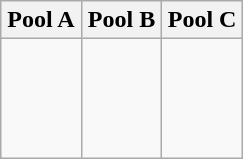<table class="wikitable">
<tr>
<th width=33%>Pool A</th>
<th width=33%>Pool B</th>
<th width=33%>Pool C</th>
</tr>
<tr>
<td><br><br>
<br>
<br>
</td>
<td><br><br>
<br>
<br>
</td>
<td><br><br>
<br>
<br>
</td>
</tr>
</table>
